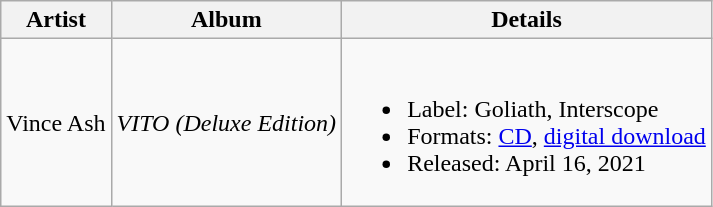<table class="wikitable sortable">
<tr>
<th>Artist</th>
<th>Album</th>
<th class="unsortable">Details</th>
</tr>
<tr>
<td>Vince Ash</td>
<td><em>VITO (Deluxe Edition)</em></td>
<td><br><ul><li>Label: Goliath, Interscope</li><li>Formats: <a href='#'>CD</a>, <a href='#'>digital download</a></li><li>Released: April 16, 2021</li></ul></td>
</tr>
</table>
